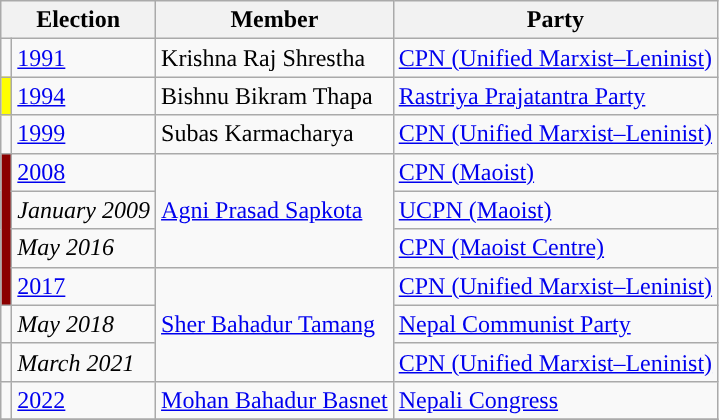<table class="wikitable">
<tr>
<th colspan="2">Election</th>
<th>Member</th>
<th>Party</th>
</tr>
<tr>
<td style="background-color:"></td>
<td><a href='#'>1991</a></td>
<td>Krishna Raj Shrestha</td>
<td><a href='#'>CPN (Unified Marxist–Leninist)</a></td>
</tr>
<tr>
<td style="background-color:yellow"></td>
<td><a href='#'>1994</a></td>
<td>Bishnu Bikram Thapa</td>
<td><a href='#'>Rastriya Prajatantra Party</a></td>
</tr>
<tr>
<td style="background-color:"></td>
<td><a href='#'>1999</a></td>
<td>Subas Karmacharya</td>
<td><a href='#'>CPN (Unified Marxist–Leninist)</a></td>
</tr>
<tr>
<td rowspan="4" style="background-color:darkred"></td>
<td><a href='#'>2008</a></td>
<td rowspan="3"><a href='#'>Agni Prasad Sapkota</a></td>
<td><a href='#'>CPN (Maoist)</a></td>
</tr>
<tr>
<td><em>January 2009</em></td>
<td><a href='#'>UCPN (Maoist)</a></td>
</tr>
<tr>
<td><em>May 2016</em></td>
<td><a href='#'>CPN (Maoist Centre)</a></td>
</tr>
<tr>
<td><a href='#'>2017</a></td>
<td rowspan="3"><a href='#'>Sher Bahadur Tamang</a></td>
<td><a href='#'>CPN (Unified Marxist–Leninist)</a></td>
</tr>
<tr>
<td style="background-color:"></td>
<td><em>May 2018</em></td>
<td><a href='#'>Nepal Communist Party</a></td>
</tr>
<tr>
<td></td>
<td><em>March 2021</em></td>
<td><a href='#'>CPN (Unified Marxist–Leninist)</a></td>
</tr>
<tr>
<td></td>
<td><a href='#'>2022</a></td>
<td><a href='#'>Mohan Bahadur Basnet</a></td>
<td><a href='#'>Nepali Congress</a></td>
</tr>
<tr>
</tr>
</table>
